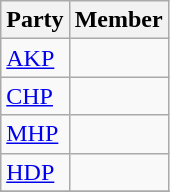<table class="wikitable">
<tr>
<th>Party</th>
<th colspan="2">Member</th>
</tr>
<tr>
<td><a href='#'>AKP</a></td>
<td></td>
</tr>
<tr>
<td><a href='#'>CHP</a></td>
<td></td>
</tr>
<tr>
<td><a href='#'>MHP</a></td>
<td></td>
</tr>
<tr>
<td><a href='#'>HDP</a></td>
<td></td>
</tr>
<tr>
</tr>
</table>
